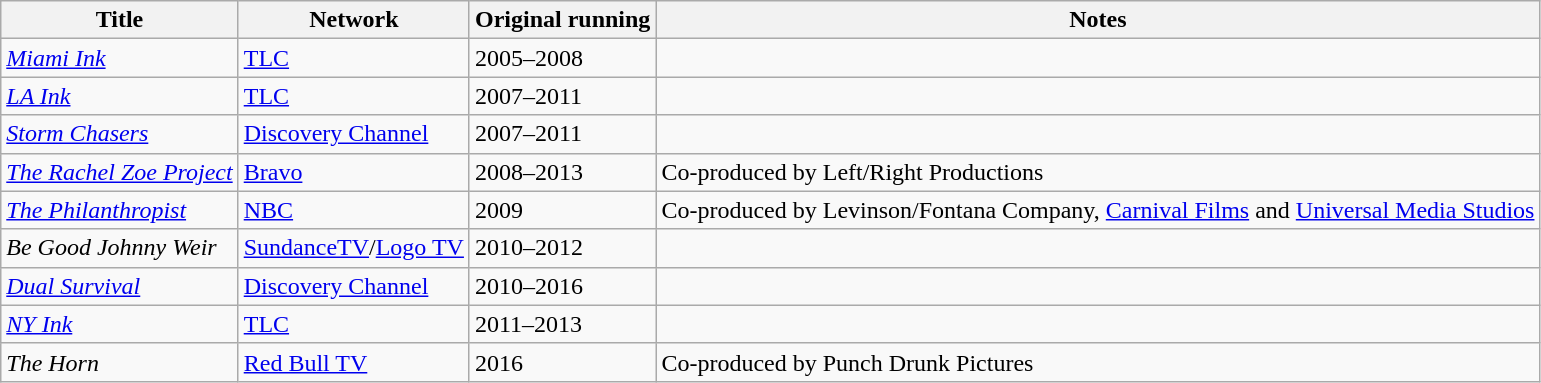<table class="wikitable sortable">
<tr>
<th>Title</th>
<th>Network</th>
<th>Original running</th>
<th>Notes</th>
</tr>
<tr>
<td><em><a href='#'>Miami Ink</a></em></td>
<td><a href='#'>TLC</a></td>
<td>2005–2008</td>
<td></td>
</tr>
<tr>
<td><em><a href='#'>LA Ink</a></em></td>
<td><a href='#'>TLC</a></td>
<td>2007–2011</td>
<td></td>
</tr>
<tr>
<td><em><a href='#'>Storm Chasers</a></em></td>
<td><a href='#'>Discovery Channel</a></td>
<td>2007–2011</td>
<td></td>
</tr>
<tr>
<td><em><a href='#'>The Rachel Zoe Project</a></em></td>
<td><a href='#'>Bravo</a></td>
<td>2008–2013</td>
<td>Co-produced by Left/Right Productions</td>
</tr>
<tr>
<td><em><a href='#'>The Philanthropist</a></em></td>
<td><a href='#'>NBC</a></td>
<td>2009</td>
<td>Co-produced by Levinson/Fontana Company, <a href='#'>Carnival Films</a> and <a href='#'>Universal Media Studios</a></td>
</tr>
<tr>
<td><em>Be Good Johnny Weir</em></td>
<td><a href='#'>SundanceTV</a>/<a href='#'>Logo TV</a></td>
<td>2010–2012</td>
<td></td>
</tr>
<tr>
<td><em><a href='#'>Dual Survival</a></em></td>
<td><a href='#'>Discovery Channel</a></td>
<td>2010–2016</td>
<td></td>
</tr>
<tr>
<td><em><a href='#'>NY Ink</a></em></td>
<td><a href='#'>TLC</a></td>
<td>2011–2013</td>
<td></td>
</tr>
<tr>
<td><em>The Horn</em></td>
<td><a href='#'>Red Bull TV</a></td>
<td>2016</td>
<td>Co-produced by Punch Drunk Pictures</td>
</tr>
</table>
